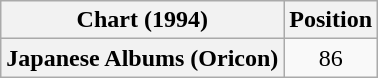<table class="wikitable plainrowheaders" style="text-align:center">
<tr>
<th scope="col">Chart (1994)</th>
<th scope="col">Position</th>
</tr>
<tr>
<th scope="row">Japanese Albums (Oricon)</th>
<td>86</td>
</tr>
</table>
